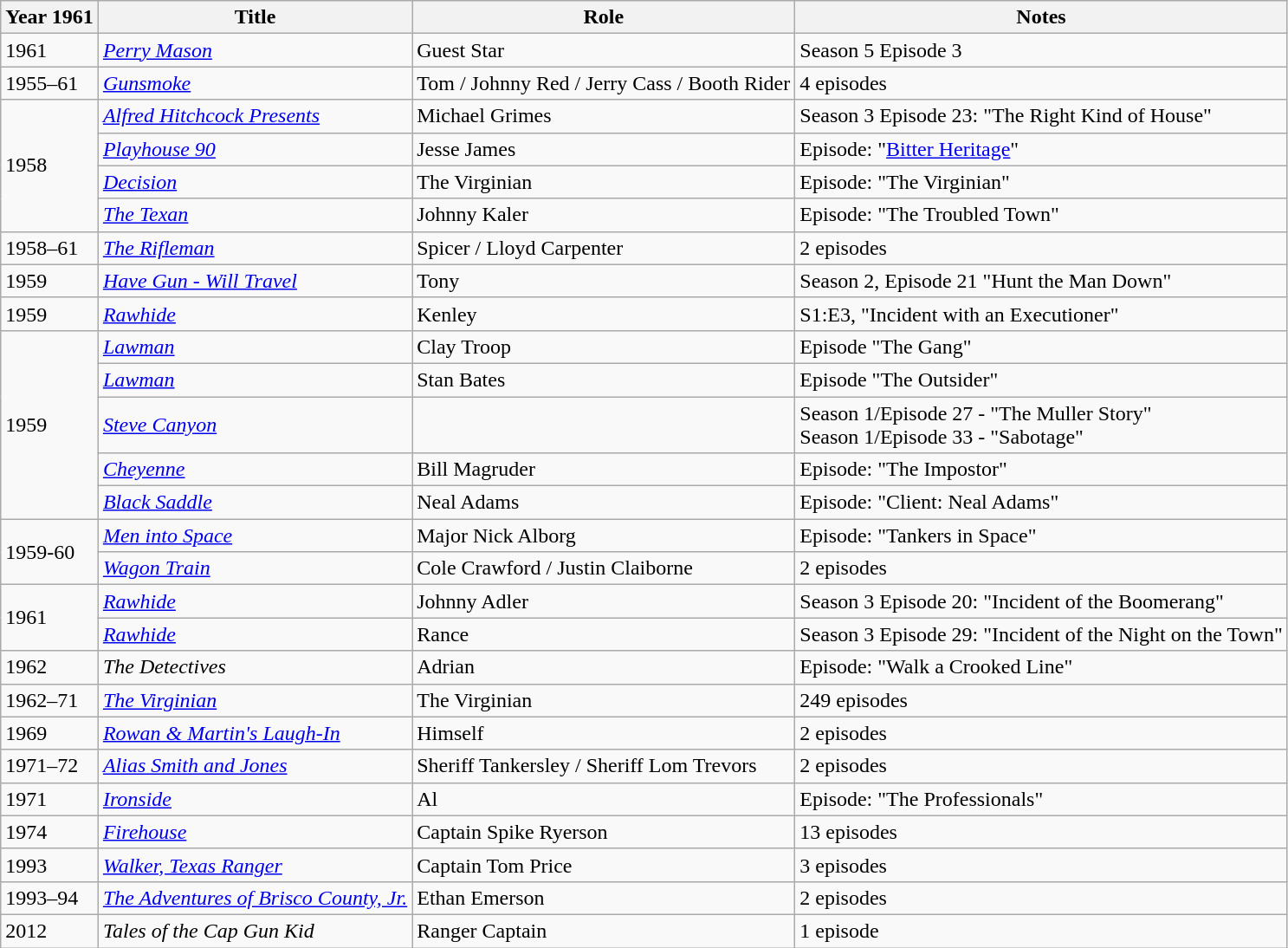<table class="wikitable">
<tr>
<th>Year 1961</th>
<th>Title</th>
<th>Role</th>
<th>Notes</th>
</tr>
<tr>
<td>1961</td>
<td><em><a href='#'>Perry Mason</a></em></td>
<td>Guest Star</td>
<td>Season 5 Episode 3</td>
</tr>
<tr>
<td>1955–61</td>
<td><em><a href='#'>Gunsmoke</a></em></td>
<td>Tom / Johnny Red / Jerry Cass / Booth Rider</td>
<td>4 episodes</td>
</tr>
<tr>
<td rowspan=4>1958</td>
<td><em><a href='#'>Alfred Hitchcock Presents</a></em></td>
<td>Michael Grimes</td>
<td>Season 3 Episode 23: "The Right Kind of House"</td>
</tr>
<tr>
<td><em><a href='#'>Playhouse 90</a></em></td>
<td>Jesse James</td>
<td>Episode: "<a href='#'>Bitter Heritage</a>"</td>
</tr>
<tr>
<td><em><a href='#'>Decision</a></em></td>
<td>The Virginian</td>
<td>Episode: "The Virginian"</td>
</tr>
<tr>
<td><em><a href='#'>The Texan</a></em></td>
<td>Johnny Kaler</td>
<td>Episode: "The Troubled Town"</td>
</tr>
<tr>
<td>1958–61</td>
<td><em><a href='#'>The Rifleman</a></em></td>
<td>Spicer / Lloyd Carpenter</td>
<td>2 episodes</td>
</tr>
<tr>
<td>1959</td>
<td><em><a href='#'>Have Gun - Will Travel</a></em></td>
<td>Tony</td>
<td>Season 2, Episode 21 "Hunt the Man Down"</td>
</tr>
<tr>
<td>1959</td>
<td><em><a href='#'>Rawhide</a></em></td>
<td>Kenley</td>
<td>S1:E3, "Incident with an Executioner"</td>
</tr>
<tr>
<td rowspan=5>1959</td>
<td><em><a href='#'>Lawman</a></em></td>
<td>Clay Troop</td>
<td>Episode "The Gang"</td>
</tr>
<tr>
<td><em><a href='#'>Lawman</a></em></td>
<td>Stan Bates</td>
<td>Episode "The Outsider"</td>
</tr>
<tr>
<td><em><a href='#'>Steve Canyon</a></em></td>
<td></td>
<td>Season 1/Episode 27 - "The Muller Story"<br>Season 1/Episode 33 - "Sabotage"</td>
</tr>
<tr>
<td><em><a href='#'>Cheyenne</a></em></td>
<td>Bill Magruder</td>
<td>Episode: "The Impostor"</td>
</tr>
<tr>
<td><em><a href='#'>Black Saddle</a></em></td>
<td>Neal Adams</td>
<td>Episode: "Client: Neal Adams"</td>
</tr>
<tr>
<td rowspan=2>1959-60</td>
<td><em><a href='#'>Men into Space</a></em></td>
<td>Major Nick Alborg</td>
<td>Episode: "Tankers in Space"</td>
</tr>
<tr>
<td><em><a href='#'>Wagon Train</a></em></td>
<td>Cole Crawford / Justin Claiborne</td>
<td>2 episodes</td>
</tr>
<tr>
<td rowspan=2>1961</td>
<td><em><a href='#'>Rawhide</a></em></td>
<td>Johnny Adler</td>
<td>Season 3 Episode 20: "Incident of the Boomerang"</td>
</tr>
<tr>
<td><em><a href='#'>Rawhide</a></em></td>
<td>Rance</td>
<td>Season 3 Episode 29: "Incident of the Night on the Town"</td>
</tr>
<tr>
<td>1962</td>
<td><em>The Detectives</em></td>
<td>Adrian</td>
<td>Episode: "Walk a Crooked Line"</td>
</tr>
<tr>
<td>1962–71</td>
<td><em><a href='#'>The Virginian</a></em></td>
<td>The Virginian</td>
<td>249 episodes</td>
</tr>
<tr>
<td>1969</td>
<td><em><a href='#'>Rowan & Martin's Laugh-In</a></em></td>
<td>Himself</td>
<td>2 episodes</td>
</tr>
<tr>
<td>1971–72</td>
<td><em><a href='#'>Alias Smith and Jones</a></em></td>
<td>Sheriff Tankersley / Sheriff Lom Trevors</td>
<td>2 episodes</td>
</tr>
<tr>
<td>1971</td>
<td><em><a href='#'>Ironside</a></em></td>
<td>Al</td>
<td>Episode: "The Professionals"</td>
</tr>
<tr>
<td>1974</td>
<td><em><a href='#'>Firehouse</a></em></td>
<td>Captain Spike Ryerson</td>
<td>13 episodes</td>
</tr>
<tr>
<td>1993</td>
<td><em><a href='#'>Walker, Texas Ranger</a></em></td>
<td>Captain Tom Price</td>
<td>3 episodes</td>
</tr>
<tr>
<td>1993–94</td>
<td><em><a href='#'>The Adventures of Brisco County, Jr.</a></em></td>
<td>Ethan Emerson</td>
<td>2 episodes</td>
</tr>
<tr>
<td>2012</td>
<td><em>Tales of the Cap Gun Kid</em></td>
<td>Ranger Captain</td>
<td>1 episode</td>
</tr>
</table>
